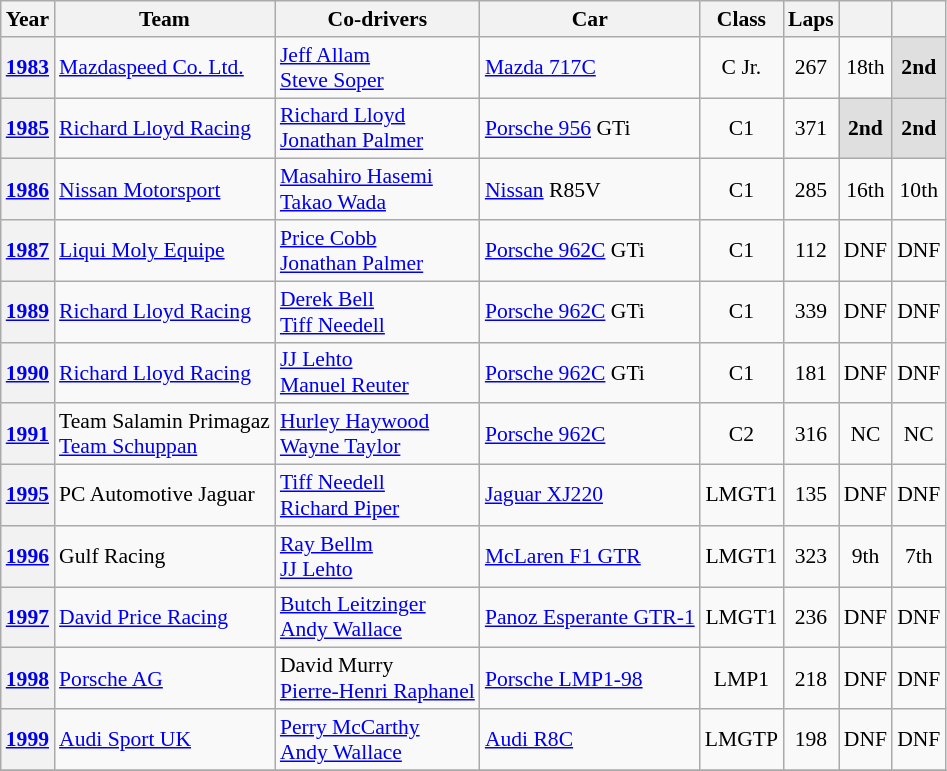<table class="wikitable" style="text-align:center; font-size:90%">
<tr>
<th>Year</th>
<th>Team</th>
<th>Co-drivers</th>
<th>Car</th>
<th>Class</th>
<th>Laps</th>
<th></th>
<th></th>
</tr>
<tr>
<th><a href='#'>1983</a></th>
<td align="left"> <a href='#'>Mazdaspeed Co. Ltd.</a></td>
<td align="left"> <a href='#'>Jeff Allam</a><br> <a href='#'>Steve Soper</a></td>
<td align="left"><a href='#'>Mazda 717C</a></td>
<td>C Jr.</td>
<td>267</td>
<td>18th</td>
<td style="background:#DFDFDF;"><strong>2nd</strong></td>
</tr>
<tr>
<th><a href='#'>1985</a></th>
<td align="left"> <a href='#'>Richard Lloyd Racing</a></td>
<td align="left"> <a href='#'>Richard Lloyd</a><br> <a href='#'>Jonathan Palmer</a></td>
<td align="left"><a href='#'>Porsche 956</a> GTi</td>
<td>C1</td>
<td>371</td>
<td style="background:#DFDFDF;"><strong>2nd</strong></td>
<td style="background:#DFDFDF;"><strong>2nd</strong></td>
</tr>
<tr>
<th><a href='#'>1986</a></th>
<td align="left"> <a href='#'>Nissan Motorsport</a></td>
<td align="left"> <a href='#'>Masahiro Hasemi</a><br> <a href='#'>Takao Wada</a></td>
<td align="left"><a href='#'>Nissan</a> R85V</td>
<td>C1</td>
<td>285</td>
<td>16th</td>
<td>10th</td>
</tr>
<tr>
<th><a href='#'>1987</a></th>
<td align="left"> <a href='#'>Liqui Moly Equipe</a></td>
<td align="left"> <a href='#'>Price Cobb</a><br> <a href='#'>Jonathan Palmer</a></td>
<td align="left"><a href='#'>Porsche 962C</a> GTi</td>
<td>C1</td>
<td>112</td>
<td>DNF</td>
<td>DNF</td>
</tr>
<tr>
<th><a href='#'>1989</a></th>
<td align="left"> <a href='#'>Richard Lloyd Racing</a></td>
<td align="left"> <a href='#'>Derek Bell</a><br> <a href='#'>Tiff Needell</a></td>
<td align="left"><a href='#'>Porsche 962C</a> GTi</td>
<td>C1</td>
<td>339</td>
<td>DNF</td>
<td>DNF</td>
</tr>
<tr>
<th><a href='#'>1990</a></th>
<td align="left"> <a href='#'>Richard Lloyd Racing</a></td>
<td align="left"> <a href='#'>JJ Lehto</a><br> <a href='#'>Manuel Reuter</a></td>
<td align="left"><a href='#'>Porsche 962C</a> GTi</td>
<td>C1</td>
<td>181</td>
<td>DNF</td>
<td>DNF</td>
</tr>
<tr>
<th><a href='#'>1991</a></th>
<td align="left"> Team Salamin Primagaz<br> <a href='#'>Team Schuppan</a></td>
<td align="left"> <a href='#'>Hurley Haywood</a><br> <a href='#'>Wayne Taylor</a></td>
<td align="left"><a href='#'>Porsche 962C</a></td>
<td>C2</td>
<td>316</td>
<td>NC</td>
<td>NC</td>
</tr>
<tr>
<th><a href='#'>1995</a></th>
<td align="left"> PC Automotive Jaguar</td>
<td align="left"> <a href='#'>Tiff Needell</a><br> <a href='#'>Richard Piper</a></td>
<td align="left"><a href='#'>Jaguar XJ220</a></td>
<td>LMGT1</td>
<td>135</td>
<td>DNF</td>
<td>DNF</td>
</tr>
<tr>
<th><a href='#'>1996</a></th>
<td align="left"> Gulf Racing</td>
<td align="left"> <a href='#'>Ray Bellm</a><br> <a href='#'>JJ Lehto</a></td>
<td align="left"><a href='#'>McLaren F1 GTR</a></td>
<td>LMGT1</td>
<td>323</td>
<td>9th</td>
<td>7th</td>
</tr>
<tr>
<th><a href='#'>1997</a></th>
<td align="left"> <a href='#'>David Price Racing</a></td>
<td align="left"> <a href='#'>Butch Leitzinger</a><br> <a href='#'>Andy Wallace</a></td>
<td align="left"><a href='#'>Panoz Esperante GTR-1</a></td>
<td>LMGT1</td>
<td>236</td>
<td>DNF</td>
<td>DNF</td>
</tr>
<tr>
<th><a href='#'>1998</a></th>
<td align="left"> <a href='#'>Porsche AG</a></td>
<td align="left"> David Murry<br> <a href='#'>Pierre-Henri Raphanel</a></td>
<td align="left"><a href='#'>Porsche LMP1-98</a></td>
<td>LMP1</td>
<td>218</td>
<td>DNF</td>
<td>DNF</td>
</tr>
<tr>
<th><a href='#'>1999</a></th>
<td align="left"> <a href='#'>Audi Sport UK</a></td>
<td align="left"> <a href='#'>Perry McCarthy</a><br> <a href='#'>Andy Wallace</a></td>
<td align="left"><a href='#'>Audi R8C</a></td>
<td>LMGTP</td>
<td>198</td>
<td>DNF</td>
<td>DNF</td>
</tr>
<tr>
</tr>
</table>
